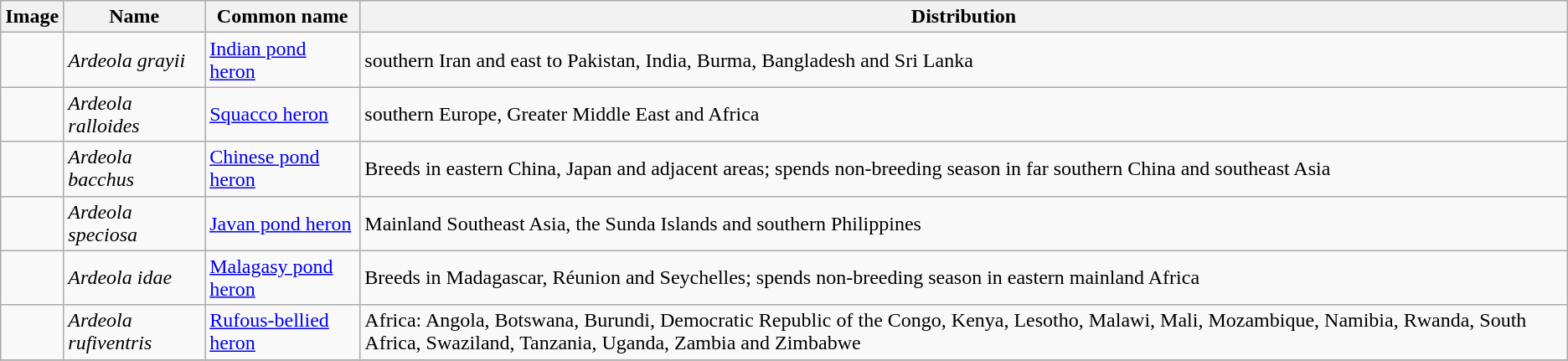<table class="wikitable sortable">
<tr>
<th>Image</th>
<th>Name</th>
<th>Common name</th>
<th>Distribution</th>
</tr>
<tr>
<td></td>
<td><em>Ardeola grayii</em></td>
<td><a href='#'>Indian pond heron</a></td>
<td>southern Iran and east to Pakistan, India, Burma, Bangladesh and Sri Lanka</td>
</tr>
<tr>
<td></td>
<td><em>Ardeola ralloides</em></td>
<td><a href='#'>Squacco heron</a></td>
<td>southern Europe, Greater Middle East and Africa</td>
</tr>
<tr>
<td></td>
<td><em>Ardeola bacchus</em></td>
<td><a href='#'>Chinese pond heron</a></td>
<td>Breeds in eastern China, Japan and adjacent areas; spends non-breeding season in far southern China and southeast Asia</td>
</tr>
<tr>
<td></td>
<td><em>Ardeola speciosa</em></td>
<td><a href='#'>Javan pond heron</a></td>
<td>Mainland Southeast Asia, the Sunda Islands and southern Philippines</td>
</tr>
<tr>
<td></td>
<td><em>Ardeola idae</em></td>
<td><a href='#'>Malagasy pond heron</a></td>
<td>Breeds in Madagascar, Réunion and Seychelles; spends non-breeding season in eastern mainland Africa</td>
</tr>
<tr>
<td></td>
<td><em>Ardeola rufiventris</em></td>
<td><a href='#'>Rufous-bellied heron</a></td>
<td>Africa: Angola, Botswana, Burundi, Democratic Republic of the Congo, Kenya, Lesotho, Malawi, Mali, Mozambique, Namibia, Rwanda, South Africa, Swaziland, Tanzania, Uganda, Zambia and Zimbabwe</td>
</tr>
<tr>
</tr>
</table>
